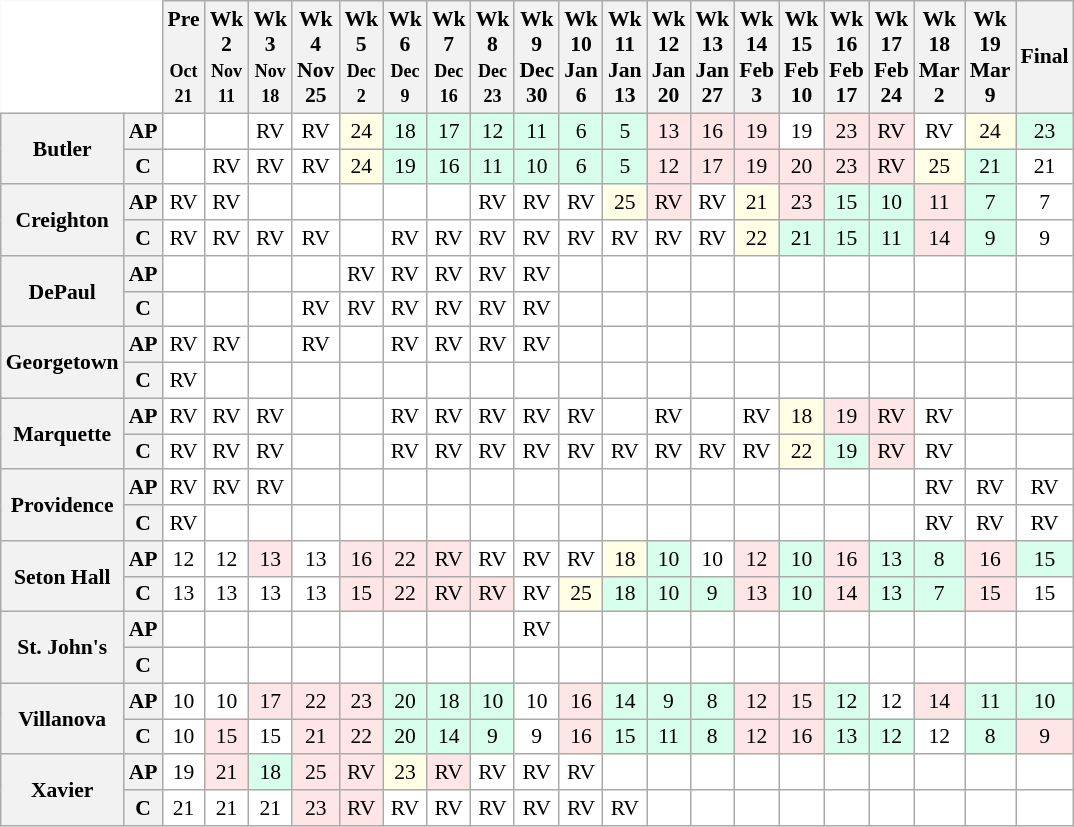<table class="wikitable" style="white-space:nowrap;font-size:90%;">
<tr>
<th colspan=2 style="background:white; border-top-style:hidden; border-left-style:hidden;"> </th>
<th>Pre<br><small><br>Oct<br>21</small></th>
<th>Wk<br>2<small><br>Nov<br>11</small></th>
<th>Wk<br>3<small><br>Nov<br>18</small></th>
<th>Wk<br>4<br>Nov<br>25</th>
<th>Wk<br>5<small><br>Dec<br>2</small></th>
<th>Wk<br>6<small><br>Dec<br>9</small></th>
<th>Wk<br>7<small><br>Dec<br>16</small></th>
<th>Wk<br>8<small><br>Dec<br>23</small></th>
<th>Wk<br>9<br>Dec<br>30</th>
<th>Wk<br>10<br>Jan<br>6</th>
<th>Wk<br>11<br>Jan<br>13</th>
<th>Wk<br>12<br>Jan<br>20</th>
<th>Wk<br>13<br>Jan<br>27</th>
<th>Wk<br>14<br>Feb<br>3</th>
<th>Wk<br>15<br>Feb<br>10</th>
<th>Wk<br>16<br>Feb<br>17</th>
<th>Wk<br>17<br>Feb<br>24</th>
<th>Wk<br>18<br>Mar<br>2</th>
<th>Wk<br>19<br>Mar<br>9</th>
<th>Final</th>
</tr>
<tr style="text-align:center;">
<th rowspan=2 style=>Butler</th>
<th>AP</th>
<td style="background:#FFF;"></td>
<td style="background:#FFF;"></td>
<td style="background:#FFF;">RV</td>
<td style="background:#FFF;">RV</td>
<td style="background:#FFFFE6;">24</td>
<td style="background:#d8ffeb;">18</td>
<td style="background:#d8ffeb;">17</td>
<td style="background:#d8ffeb;">12</td>
<td style="background:#d8ffeb;">11</td>
<td style="background:#d8ffeb;">6</td>
<td style="background:#d8ffeb;">5</td>
<td style="background:#FFe6e6;">13</td>
<td style="background:#FFe6e6;">16</td>
<td style="background:#FFe6e6;">19</td>
<td style="background:#FFF;">19</td>
<td style="background:#FFe6e6;">23</td>
<td style="background:#FFe6e6;">RV</td>
<td style="background:#FFF;">RV</td>
<td style="background:#FFFFE6;">24</td>
<td style="background:#d8ffeb;">23</td>
</tr>
<tr style="text-align:center;">
<th>C</th>
<td style="background:#FFF;"></td>
<td style="background:#FFF;">RV</td>
<td style="background:#FFF;">RV</td>
<td style="background:#FFF;">RV</td>
<td style="background:#FFFFE6;">24</td>
<td style="background:#d8ffeb;">19</td>
<td style="background:#d8ffeb;">16</td>
<td style="background:#d8ffeb;">11</td>
<td style="background:#d8ffeb;">10</td>
<td style="background:#d8ffeb;">6</td>
<td style="background:#d8ffeb;">5</td>
<td style="background:#FFe6e6;">12</td>
<td style="background:#FFe6e6;">17</td>
<td style="background:#FFe6e6;">19</td>
<td style="background:#FFe6e6;">20</td>
<td style="background:#FFe6e6;">23</td>
<td style="background:#FFe6e6;">RV</td>
<td style="background:#FFFFE6;">25</td>
<td style="background:#d8ffeb;">21</td>
<td style="background:#FFF;">21</td>
</tr>
<tr style="text-align:center;">
<th rowspan=2 style=>Creighton</th>
<th>AP</th>
<td style="background:#FFF;">RV</td>
<td style="background:#FFF;">RV</td>
<td style="background:#FFF;"></td>
<td style="background:#FFF;"></td>
<td style="background:#FFF;"></td>
<td style="background:#FFF;"></td>
<td style="background:#FFF;"></td>
<td style="background:#FFF;">RV</td>
<td style="background:#ffF;">RV</td>
<td style="background:#FFF;">RV</td>
<td style="background:#FFFFE6;">25</td>
<td style="background:#FFe6e6;">RV</td>
<td style="background:#FFF;">RV</td>
<td style="background:#FFFFE6;">21</td>
<td style="background:#FFe6e6;">23</td>
<td style="background:#d8ffeb;">15</td>
<td style="background:#d8ffeb;">10</td>
<td style="background:#FFe6e6;">11</td>
<td style="background:#d8ffeb;">7</td>
<td style="background:#FFF;">7</td>
</tr>
<tr style="text-align:center;">
<th>C</th>
<td style="background:#FFF;">RV</td>
<td style="background:#FFF;">RV</td>
<td style="background:#FFF;">RV</td>
<td style="background:#FFF;">RV</td>
<td style="background:#FFF;"></td>
<td style="background:#FFF;">RV</td>
<td style="background:#FFF;">RV</td>
<td style="background:#FFF;">RV</td>
<td style="background:#ffF;">RV</td>
<td style="background:#FFF;">RV</td>
<td style="background:#FFF;">RV</td>
<td style="background:#FFF;">RV</td>
<td style="background:#FFF;">RV</td>
<td style="background:#FFFFE6;">22</td>
<td style="background:#d8ffeb;">21</td>
<td style="background:#d8ffeb;">15</td>
<td style="background:#d8ffeb;">11</td>
<td style="background:#FFe6e6;">14</td>
<td style="background:#d8ffeb;">9</td>
<td style="background:#FFF;">9</td>
</tr>
<tr style="text-align:center;">
<th rowspan=2 style=>DePaul</th>
<th>AP</th>
<td style="background:#FFF;"></td>
<td style="background:#FFF;"></td>
<td style="background:#FFF;"></td>
<td style="background:#FFF;"></td>
<td style="background:#FFF;">RV</td>
<td style="background:#FFF;">RV</td>
<td style="background:#FFF;">RV</td>
<td style="background:#FFF;">RV</td>
<td style="background:#FFF;">RV</td>
<td style="background:#FFF;"></td>
<td style="background:#FFF;"></td>
<td style="background:#FFF;"></td>
<td style="background:#FFF;"></td>
<td style="background:#FFF;"></td>
<td style="background:#FFF;"></td>
<td style="background:#FFF;"></td>
<td style="background:#FFF;"></td>
<td style="background:#FFF;"></td>
<td style="background:#FFF;"></td>
<td style="background:#FFF;"></td>
</tr>
<tr style="text-align:center;">
<th>C</th>
<td style="background:#FFF;"></td>
<td style="background:#FFF;"></td>
<td style="background:#FFF;"></td>
<td style="background:#FFF;">RV</td>
<td style="background:#FFF;">RV</td>
<td style="background:#FFF;">RV</td>
<td style="background:#FFF;">RV</td>
<td style="background:#FFF;">RV</td>
<td style="background:#FFF;">RV</td>
<td style="background:#FFF;"></td>
<td style="background:#FFF;"></td>
<td style="background:#FFF;"></td>
<td style="background:#FFF;"></td>
<td style="background:#FFF;"></td>
<td style="background:#FFF;"></td>
<td style="background:#FFF;"></td>
<td style="background:#FFF;"></td>
<td style="background:#FFF;"></td>
<td style="background:#FFF;"></td>
<td style="background:#FFF;"></td>
</tr>
<tr style="text-align:center;">
<th rowspan=2 style=>Georgetown</th>
<th>AP</th>
<td style="background:#FFF;">RV</td>
<td style="background:#FFF;">RV</td>
<td style="background:#FFF;"></td>
<td style="background:#FFF;">RV</td>
<td style="background:#FFF;"></td>
<td style="background:#FFF;">RV</td>
<td style="background:#FFF;">RV</td>
<td style="background:#FFF;">RV</td>
<td style="background:#FFF;">RV</td>
<td style="background:#FFF;"></td>
<td style="background:#FFF;"></td>
<td style="background:#FFF;"></td>
<td style="background:#FFF;"></td>
<td style="background:#FFF;"></td>
<td style="background:#FFF;"></td>
<td style="background:#FFF;"></td>
<td style="background:#FFF;"></td>
<td style="background:#FFF;"></td>
<td style="background:#FFF;"></td>
<td style="background:#FFF;"></td>
</tr>
<tr style="text-align:center;">
<th>C</th>
<td style="background:#FFF;">RV</td>
<td style="background:#FFF;"></td>
<td style="background:#FFF;"></td>
<td style="background:#FFF;"></td>
<td style="background:#FFF;"></td>
<td style="background:#FFF;"></td>
<td style="background:#FFF;"></td>
<td style="background:#FFF;"></td>
<td style="background:#FFF;"></td>
<td style="background:#FFF;"></td>
<td style="background:#FFF;"></td>
<td style="background:#FFF;"></td>
<td style="background:#FFF;"></td>
<td style="background:#FFF;"></td>
<td style="background:#FFF;"></td>
<td style="background:#FFF;"></td>
<td style="background:#FFF;"></td>
<td style="background:#FFF;"></td>
<td style="background:#FFF;"></td>
<td style="background:#FFF;"></td>
</tr>
<tr style="text-align:center;">
<th rowspan=2 style=>Marquette</th>
<th>AP</th>
<td style="background:#FFF;">RV</td>
<td style="background:#FFF;">RV</td>
<td style="background:#FFF;">RV</td>
<td style="background:#FFF;"></td>
<td style="background:#FFF;"></td>
<td style="background:#FFF;">RV</td>
<td style="background:#FFF;">RV</td>
<td style="background:#FFF;">RV</td>
<td style="background:#FFF;">RV</td>
<td style="background:#FFF;">RV</td>
<td style="background:#FFF;"></td>
<td style="background:#FFF;">RV</td>
<td style="background:#FFF;"></td>
<td style="background:#FFF;">RV</td>
<td style="background:#FFFFE6;">18</td>
<td style="background:#FFe6e6;">19</td>
<td style="background:#FFe6e6;">RV</td>
<td style="background:#FFF;">RV</td>
<td style="background:#FFF;"></td>
<td style="background:#FFF;"></td>
</tr>
<tr style="text-align:center;">
<th>C</th>
<td style="background:#FFF;">RV</td>
<td style="background:#FFF;">RV</td>
<td style="background:#FFF;">RV</td>
<td style="background:#FFF;"></td>
<td style="background:#FFF;"></td>
<td style="background:#FFF;">RV</td>
<td style="background:#FFF;">RV</td>
<td style="background:#FFF;">RV</td>
<td style="background:#FFF;">RV</td>
<td style="background:#FFF;">RV</td>
<td style="background:#FFF;">RV</td>
<td style="background:#FFF;">RV</td>
<td style="background:#FFF;">RV</td>
<td style="background:#FFF;">RV</td>
<td style="background:#FFFFE6;">22</td>
<td style="background:#d8ffeb;">19</td>
<td style="background:#FFe6e6;">RV</td>
<td style="background:#FFF;">RV</td>
<td style="background:#FFF;"></td>
<td style="background:#FFF;"></td>
</tr>
<tr style="text-align:center;">
<th rowspan=2 style=>Providence</th>
<th>AP</th>
<td style="background:#FFF;">RV</td>
<td style="background:#FFF;">RV</td>
<td style="background:#FFF;">RV</td>
<td style="background:#FFF;"></td>
<td style="background:#FFF;"></td>
<td style="background:#FFF;"></td>
<td style="background:#FFF;"></td>
<td style="background:#FFF;"></td>
<td style="background:#ffF;"></td>
<td style="background:#FFF;"></td>
<td style="background:#FFF;"></td>
<td style="background:#FFF;"></td>
<td style="background:#FFF;"></td>
<td style="background:#FFF;"></td>
<td style="background:#FFF;"></td>
<td style="background:#FFF;"></td>
<td style="background:#FFF;"></td>
<td style="background:#FFF;">RV</td>
<td style="background:#FFF;">RV</td>
<td style="background:#FFF;">RV</td>
</tr>
<tr style="text-align:center;">
<th>C</th>
<td style="background:#FFF;">RV</td>
<td style="background:#FFF;"></td>
<td style="background:#FFF;"></td>
<td style="background:#FFF;"></td>
<td style="background:#FFF;"></td>
<td style="background:#FFF;"></td>
<td style="background:#FFF;"></td>
<td style="background:#FFF;"></td>
<td style="background:#ffF;"></td>
<td style="background:#FFF;"></td>
<td style="background:#FFF;"></td>
<td style="background:#FFF;"></td>
<td style="background:#FFF;"></td>
<td style="background:#FFF;"></td>
<td style="background:#FFF;"></td>
<td style="background:#FFF;"></td>
<td style="background:#FFF;"></td>
<td style="background:#FFF;">RV</td>
<td style="background:#FFF;">RV</td>
<td style="background:#FFF;">RV</td>
</tr>
<tr style="text-align:center;">
<th rowspan=2 style=>Seton Hall</th>
<th>AP</th>
<td style="background:#FFF;">12</td>
<td style="background:#FFF;">12</td>
<td style="background:#FFe6e6;">13</td>
<td style="background:#FFF;">13</td>
<td style="background:#FFe6e6;">16</td>
<td style="background:#FFe6e6;">22</td>
<td style="background:#FFe6e6;">RV</td>
<td style="background:#FFF;">RV</td>
<td style="background:#ffF;">RV</td>
<td style="background:#FFF;">RV</td>
<td style="background:#FFFFE6;">18</td>
<td style="background:#d8ffeb;">10</td>
<td style="background:#FFF;">10</td>
<td style="background:#FFe6e6;">12</td>
<td style="background:#d8ffeb;">10</td>
<td style="background:#FFe6e6;">16</td>
<td style="background:#d8ffeb;">13</td>
<td style="background:#d8ffeb;">8</td>
<td style="background:#FFe6e6;">16</td>
<td style="background:#d8ffeb;">15</td>
</tr>
<tr style="text-align:center;">
<th>C</th>
<td style="background:#FFF;">13</td>
<td style="background:#FFF;">13</td>
<td style="background:#FFF;">13</td>
<td style="background:#FFF;">13</td>
<td style="background:#FFe6e6;">15</td>
<td style="background:#FFe6e6;">22</td>
<td style="background:#FFe6e6;">RV</td>
<td style="background:#FFe6e6;">RV</td>
<td style="background:#ffF;">RV</td>
<td style="background:#FFFFE6;">25</td>
<td style="background:#d8ffeb;">18</td>
<td style="background:#d8ffeb;">10</td>
<td style="background:#d8ffeb;">9</td>
<td style="background:#FFe6e6;">13</td>
<td style="background:#d8ffeb;">10</td>
<td style="background:#FFe6e6;">14</td>
<td style="background:#d8ffeb;">13</td>
<td style="background:#d8ffeb;">7</td>
<td style="background:#FFe6e6;">15</td>
<td style="background:#FFF;">15</td>
</tr>
<tr style="text-align:center;">
<th rowspan=2 style=>St. John's</th>
<th>AP</th>
<td style="background:#FFF;"></td>
<td style="background:#FFF;"></td>
<td style="background:#FFF;"></td>
<td style="background:#FFF;"></td>
<td style="background:#FFF;"></td>
<td style="background:#FFF;"></td>
<td style="background:#FFF;"></td>
<td style="background:#FFF;"></td>
<td style="background:#FFF;">RV</td>
<td style="background:#FFF;"></td>
<td style="background:#FFF;"></td>
<td style="background:#FFF;"></td>
<td style="background:#FFF;"></td>
<td style="background:#FFF;"></td>
<td style="background:#FFF;"></td>
<td style="background:#FFF;"></td>
<td style="background:#FFF;"></td>
<td style="background:#FFF;"></td>
<td style="background:#FFF;"></td>
<td style="background:#FFF;"></td>
</tr>
<tr style="text-align:center;">
<th>C</th>
<td style="background:#FFF;"></td>
<td style="background:#FFF;"></td>
<td style="background:#FFF;"></td>
<td style="background:#FFF;"></td>
<td style="background:#FFF;"></td>
<td style="background:#FFF;"></td>
<td style="background:#FFF;"></td>
<td style="background:#FFF;"></td>
<td style="background:#FFF;"></td>
<td style="background:#FFF;"></td>
<td style="background:#FFF;"></td>
<td style="background:#FFF;"></td>
<td style="background:#FFF;"></td>
<td style="background:#FFF;"></td>
<td style="background:#FFF;"></td>
<td style="background:#FFF;"></td>
<td style="background:#FFF;"></td>
<td style="background:#FFF;"></td>
<td style="background:#FFF;"></td>
<td style="background:#FFF;"></td>
</tr>
<tr style="text-align:center;">
<th rowspan=2 style=>Villanova</th>
<th>AP</th>
<td style="background:#FFF;">10</td>
<td style="background:#FFF;">10</td>
<td style="background:#FFe6e6;">17</td>
<td style="background:#FFe6e6;">22</td>
<td style="background:#FFe6e6;">23</td>
<td style="background:#d8ffeb;">20</td>
<td style="background:#d8ffeb;">18</td>
<td style="background:#d8ffeb;">10</td>
<td style="background:#ffF;">10</td>
<td style="background:#FFe6e6;">16</td>
<td style="background:#d8ffeb;">14</td>
<td style="background:#d8ffeb;">9</td>
<td style="background:#d8ffeb;">8</td>
<td style="background:#FFe6e6;">12</td>
<td style="background:#FFe6e6;">15</td>
<td style="background:#d8ffeb;">12</td>
<td style="background:#FFF;">12</td>
<td style="background:#FFe6e6;">14</td>
<td style="background:#d8ffeb;">11</td>
<td style="background:#d8ffeb;">10</td>
</tr>
<tr style="text-align:center;">
<th>C</th>
<td style="background:#FFF;">10</td>
<td style="background:#FFe6e6;">15</td>
<td style="background:#FFF;">15</td>
<td style="background:#FFe6e6;">21</td>
<td style="background:#FFe6e6;">22</td>
<td style="background:#d8ffeb;">20</td>
<td style="background:#d8ffeb;">14</td>
<td style="background:#d8ffeb;">9</td>
<td style="background:#ffF;">9</td>
<td style="background:#FFe6e6;">16</td>
<td style="background:#d8ffeb;">15</td>
<td style="background:#d8ffeb;">11</td>
<td style="background:#d8ffeb;">8</td>
<td style="background:#FFe6e6;">12</td>
<td style="background:#FFe6e6;">16</td>
<td style="background:#d8ffeb;">13</td>
<td style="background:#d8ffeb;">12</td>
<td style="background:#FFF;">12</td>
<td style="background:#d8ffeb;">8</td>
<td style="background:#FFe6e6;">9</td>
</tr>
<tr style="text-align:center;">
<th rowspan=2 style=>Xavier</th>
<th>AP</th>
<td style="background:#FFF;">19</td>
<td style="background:#FFe6e6;">21</td>
<td style="background:#d8ffeb;">18</td>
<td style="background:#FFe6e6;">25</td>
<td style="background:#FFe6e6;">RV</td>
<td style="background:#FFFFE6;">23</td>
<td style="background:#FFe6e6;">RV</td>
<td style="background:#FFF;">RV</td>
<td style="background:#ffF;">RV</td>
<td style="background:#FFF;">RV</td>
<td style="background:#FFF;"></td>
<td style="background:#FFF;"></td>
<td style="background:#FFF;"></td>
<td style="background:#FFF;"></td>
<td style="background:#FFF;"></td>
<td style="background:#FFF;"></td>
<td style="background:#FFF;"></td>
<td style="background:#FFF;"></td>
<td style="background:#FFF;"></td>
<td style="background:#FFF;"></td>
</tr>
<tr style="text-align:center;">
<th>C</th>
<td style="background:#FFF;">21</td>
<td style="background:#FFF;">21</td>
<td style="background:#FFF;">21</td>
<td style="background:#FFe6e6;">23</td>
<td style="background:#FFe6e6;">RV</td>
<td style="background:#FFF;">RV</td>
<td style="background:#FFF;">RV</td>
<td style="background:#FFF;">RV</td>
<td style="background:#ffF;">RV</td>
<td style="background:#FFF;">RV</td>
<td style="background:#FFF;">RV</td>
<td style="background:#FFF;"></td>
<td style="background:#FFF;"></td>
<td style="background:#FFF;"></td>
<td style="background:#FFF;"></td>
<td style="background:#FFF;"></td>
<td style="background:#FFF;"></td>
<td style="background:#FFF;"></td>
<td style="background:#FFF;"></td>
<td style="background:#FFF;"></td>
</tr>
</table>
